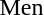<table>
<tr>
<td>Men</td>
<td></td>
<td></td>
<td></td>
</tr>
</table>
